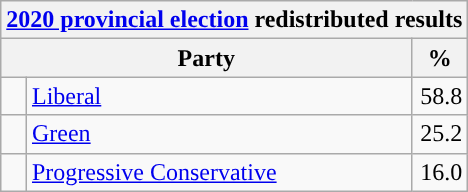<table class="wikitable">
<tr>
<th colspan="4"><a href='#'>2020 provincial election</a> redistributed results</th>
</tr>
<tr>
<th bgcolor="#DDDDFF" width="130px" colspan="2">Party</th>
<th bgcolor="#DDDDFF" width="30px">%</th>
</tr>
<tr>
<td> </td>
<td><a href='#'>Liberal</a></td>
<td align=right>58.8</td>
</tr>
<tr>
<td> </td>
<td><a href='#'>Green</a></td>
<td align=right>25.2</td>
</tr>
<tr>
<td> </td>
<td><a href='#'>Progressive Conservative</a></td>
<td align=right>16.0</td>
</tr>
</table>
